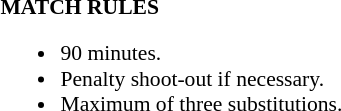<table width=100% style="font-size: 90%">
<tr>
<td width=50% valign=top><br><strong>MATCH RULES</strong><ul><li>90 minutes.</li><li>Penalty shoot-out if necessary.</li><li>Maximum of three substitutions.</li></ul></td>
</tr>
</table>
